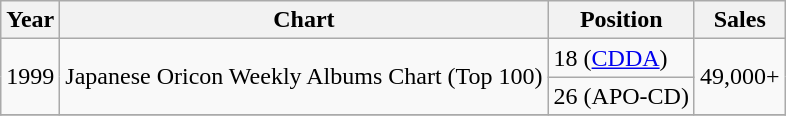<table class="wikitable">
<tr>
<th>Year</th>
<th>Chart</th>
<th>Position</th>
<th>Sales</th>
</tr>
<tr>
<td rowspan=2>1999</td>
<td rowspan=2>Japanese Oricon Weekly Albums Chart (Top 100)</td>
<td>18 (<a href='#'>CDDA</a>)</td>
<td rowspan=2>49,000+</td>
</tr>
<tr>
<td>26 (APO-CD)</td>
</tr>
<tr>
</tr>
</table>
